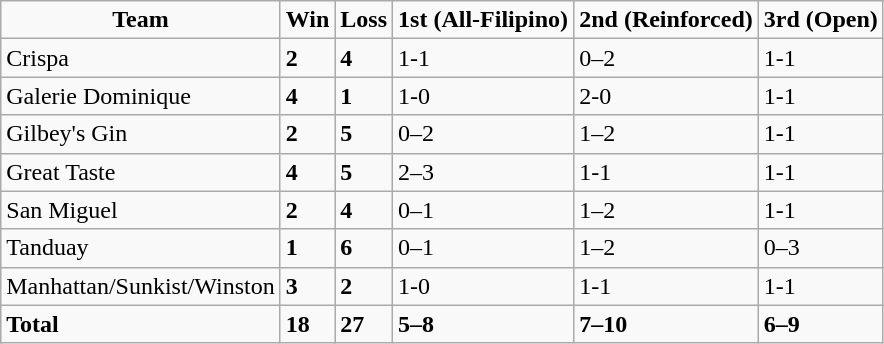<table class=wikitable sortable>
<tr align=center>
<td><strong>Team</strong></td>
<td><strong>Win</strong></td>
<td><strong>Loss</strong></td>
<td><strong>1st (All-Filipino)</strong></td>
<td><strong>2nd (Reinforced)</strong></td>
<td><strong>3rd (Open)</strong></td>
</tr>
<tr>
<td>Crispa</td>
<td><strong>2</strong></td>
<td><strong>4</strong></td>
<td>1-1</td>
<td>0–2</td>
<td>1-1</td>
</tr>
<tr>
<td>Galerie Dominique</td>
<td><strong>4</strong></td>
<td><strong>1</strong></td>
<td>1-0</td>
<td>2-0</td>
<td>1-1</td>
</tr>
<tr>
<td>Gilbey's Gin</td>
<td><strong>2</strong></td>
<td><strong>5</strong></td>
<td>0–2</td>
<td>1–2</td>
<td>1-1</td>
</tr>
<tr>
<td>Great Taste</td>
<td><strong>4</strong></td>
<td><strong>5</strong></td>
<td>2–3</td>
<td>1-1</td>
<td>1-1</td>
</tr>
<tr>
<td>San Miguel</td>
<td><strong>2</strong></td>
<td><strong>4</strong></td>
<td>0–1</td>
<td>1–2</td>
<td>1-1</td>
</tr>
<tr>
<td>Tanduay</td>
<td><strong>1</strong></td>
<td><strong>6</strong></td>
<td>0–1</td>
<td>1–2</td>
<td>0–3</td>
</tr>
<tr>
<td>Manhattan/Sunkist/Winston</td>
<td><strong>3</strong></td>
<td><strong>2</strong></td>
<td>1-0</td>
<td>1-1</td>
<td>1-1</td>
</tr>
<tr>
<td><strong>Total</strong></td>
<td><strong>18</strong></td>
<td><strong>27</strong></td>
<td><strong>5–8</strong></td>
<td><strong>7–10</strong></td>
<td><strong>6–9</strong></td>
</tr>
</table>
